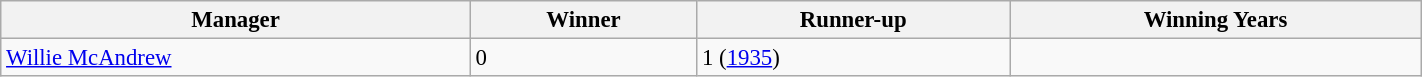<table class="wikitable" style="font-size:95%; width:75%">
<tr>
<th>Manager</th>
<th>Winner</th>
<th>Runner-up</th>
<th>Winning Years</th>
</tr>
<tr>
<td><a href='#'>Willie McAndrew</a></td>
<td>0</td>
<td>1 (<a href='#'>1935</a>)</td>
<td></td>
</tr>
</table>
